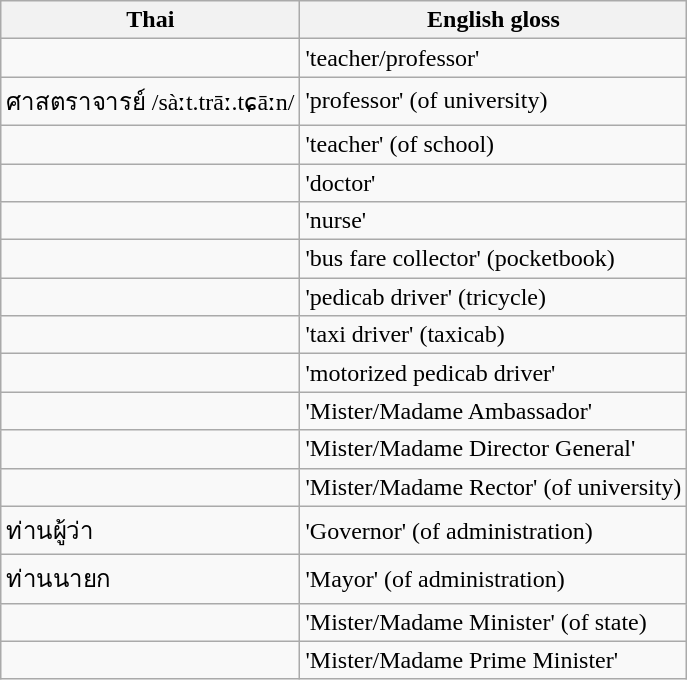<table class="wikitable">
<tr>
<th>Thai</th>
<th>English gloss</th>
</tr>
<tr>
<td> </td>
<td>'teacher/professor'</td>
</tr>
<tr>
<td>ศาสตราจารย์ /sàːt.trāː.tɕāːn/</td>
<td>'professor' (of university)</td>
</tr>
<tr>
<td> </td>
<td>'teacher' (of school)</td>
</tr>
<tr>
<td> </td>
<td>'doctor'</td>
</tr>
<tr>
<td> </td>
<td>'nurse'</td>
</tr>
<tr>
<td> </td>
<td>'bus fare collector' (pocketbook)</td>
</tr>
<tr>
<td> </td>
<td>'pedicab driver' (tricycle)</td>
</tr>
<tr>
<td> </td>
<td>'taxi driver' (taxicab)</td>
</tr>
<tr>
<td> </td>
<td>'motorized pedicab driver'</td>
</tr>
<tr>
<td> </td>
<td>'Mister/Madame Ambassador'</td>
</tr>
<tr>
<td> </td>
<td>'Mister/Madame Director General'</td>
</tr>
<tr>
<td> </td>
<td>'Mister/Madame Rector' (of university)</td>
</tr>
<tr>
<td>ท่านผู้ว่า </td>
<td>'Governor' (of administration)</td>
</tr>
<tr>
<td>ท่านนายก </td>
<td>'Mayor' (of administration)</td>
</tr>
<tr>
<td> </td>
<td>'Mister/Madame Minister' (of state)</td>
</tr>
<tr>
<td> </td>
<td>'Mister/Madame Prime Minister'</td>
</tr>
</table>
